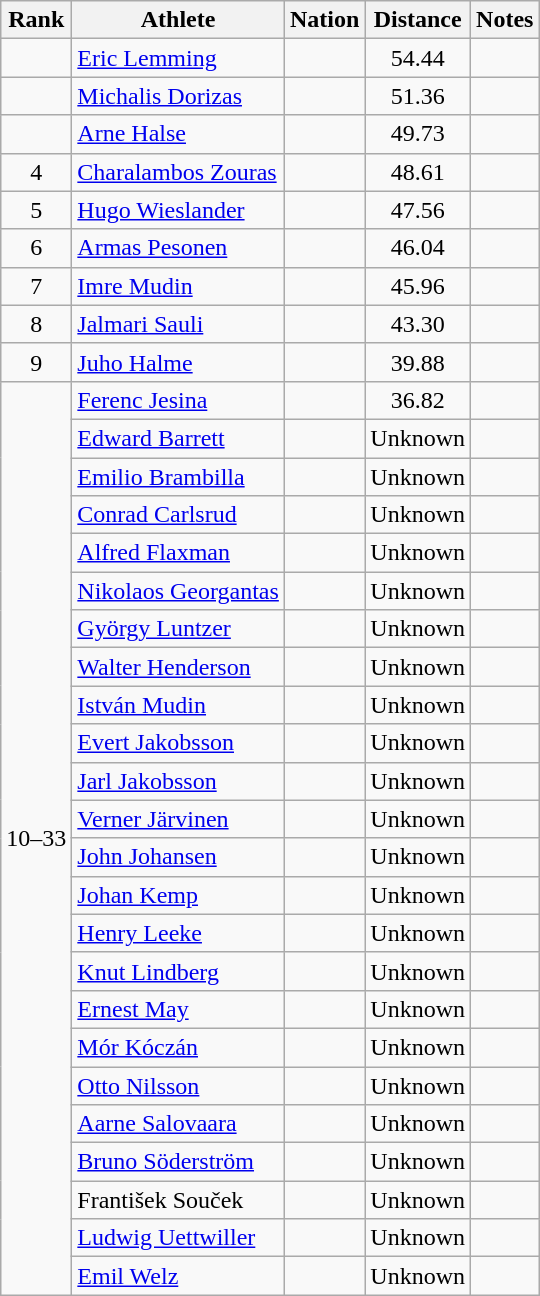<table class=wikitable>
<tr>
<th>Rank</th>
<th>Athlete</th>
<th>Nation</th>
<th>Distance</th>
<th>Notes</th>
</tr>
<tr>
<td align=center></td>
<td><a href='#'>Eric Lemming</a></td>
<td></td>
<td align=center>54.44</td>
<td align=center></td>
</tr>
<tr>
<td align=center></td>
<td><a href='#'>Michalis Dorizas</a></td>
<td></td>
<td align=center>51.36</td>
<td></td>
</tr>
<tr>
<td align=center></td>
<td><a href='#'>Arne Halse</a></td>
<td></td>
<td align=center>49.73</td>
<td></td>
</tr>
<tr>
<td align=center>4</td>
<td><a href='#'>Charalambos Zouras</a></td>
<td></td>
<td align=center>48.61</td>
<td></td>
</tr>
<tr>
<td align=center>5</td>
<td><a href='#'>Hugo Wieslander</a></td>
<td></td>
<td align=center>47.56</td>
<td></td>
</tr>
<tr>
<td align=center>6</td>
<td><a href='#'>Armas Pesonen</a></td>
<td></td>
<td align=center>46.04</td>
<td></td>
</tr>
<tr>
<td align=center>7</td>
<td><a href='#'>Imre Mudin</a></td>
<td></td>
<td align=center>45.96</td>
<td></td>
</tr>
<tr>
<td align=center>8</td>
<td><a href='#'>Jalmari Sauli</a></td>
<td></td>
<td align=center>43.30</td>
<td></td>
</tr>
<tr>
<td align=center>9</td>
<td><a href='#'>Juho Halme</a></td>
<td></td>
<td align=center>39.88</td>
<td></td>
</tr>
<tr>
<td align=center rowspan=24>10–33</td>
<td><a href='#'>Ferenc Jesina</a></td>
<td></td>
<td align=center>36.82</td>
<td></td>
</tr>
<tr>
<td><a href='#'>Edward Barrett</a></td>
<td></td>
<td align=center>Unknown</td>
<td></td>
</tr>
<tr>
<td><a href='#'>Emilio Brambilla</a></td>
<td></td>
<td align=center>Unknown</td>
<td></td>
</tr>
<tr>
<td><a href='#'>Conrad Carlsrud</a></td>
<td></td>
<td align=center>Unknown</td>
<td></td>
</tr>
<tr>
<td><a href='#'>Alfred Flaxman</a></td>
<td></td>
<td align=center>Unknown</td>
<td></td>
</tr>
<tr>
<td><a href='#'>Nikolaos Georgantas</a></td>
<td></td>
<td align=center>Unknown</td>
<td></td>
</tr>
<tr>
<td><a href='#'>György Luntzer</a></td>
<td></td>
<td align=center>Unknown</td>
<td></td>
</tr>
<tr>
<td><a href='#'>Walter Henderson</a></td>
<td></td>
<td align=center>Unknown</td>
<td></td>
</tr>
<tr>
<td><a href='#'>István Mudin</a></td>
<td></td>
<td align=center>Unknown</td>
<td></td>
</tr>
<tr>
<td><a href='#'>Evert Jakobsson</a></td>
<td></td>
<td align=center>Unknown</td>
<td></td>
</tr>
<tr>
<td><a href='#'>Jarl Jakobsson</a></td>
<td></td>
<td align=center>Unknown</td>
<td></td>
</tr>
<tr>
<td><a href='#'>Verner Järvinen</a></td>
<td></td>
<td align=center>Unknown</td>
<td></td>
</tr>
<tr>
<td><a href='#'>John Johansen</a></td>
<td></td>
<td align=center>Unknown</td>
<td></td>
</tr>
<tr>
<td><a href='#'>Johan Kemp</a></td>
<td></td>
<td align=center>Unknown</td>
<td></td>
</tr>
<tr>
<td><a href='#'>Henry Leeke</a></td>
<td></td>
<td align=center>Unknown</td>
<td></td>
</tr>
<tr>
<td><a href='#'>Knut Lindberg</a></td>
<td></td>
<td align=center>Unknown</td>
<td></td>
</tr>
<tr>
<td><a href='#'>Ernest May</a></td>
<td></td>
<td align=center>Unknown</td>
<td></td>
</tr>
<tr>
<td><a href='#'>Mór Kóczán</a></td>
<td></td>
<td align=center>Unknown</td>
<td></td>
</tr>
<tr>
<td><a href='#'>Otto Nilsson</a></td>
<td></td>
<td align=center>Unknown</td>
<td></td>
</tr>
<tr>
<td><a href='#'>Aarne Salovaara</a></td>
<td></td>
<td align=center>Unknown</td>
<td></td>
</tr>
<tr>
<td><a href='#'>Bruno Söderström</a></td>
<td></td>
<td align=center>Unknown</td>
<td></td>
</tr>
<tr>
<td>František Souček</td>
<td></td>
<td align=center>Unknown</td>
<td></td>
</tr>
<tr>
<td><a href='#'>Ludwig Uettwiller</a></td>
<td></td>
<td align=center>Unknown</td>
<td></td>
</tr>
<tr>
<td><a href='#'>Emil Welz</a></td>
<td></td>
<td align=center>Unknown</td>
<td></td>
</tr>
</table>
